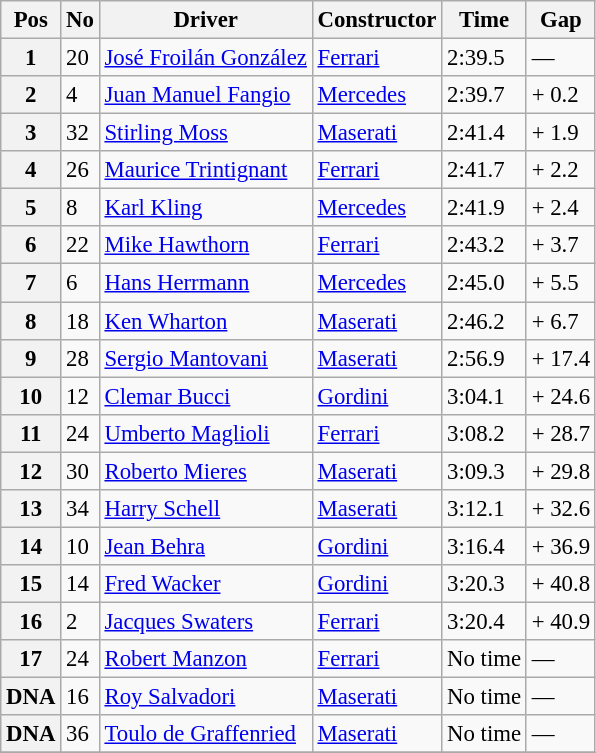<table class="wikitable sortable" style="font-size: 95%;">
<tr>
<th>Pos</th>
<th>No</th>
<th>Driver</th>
<th>Constructor</th>
<th>Time</th>
<th>Gap</th>
</tr>
<tr>
<th>1</th>
<td>20</td>
<td> <a href='#'>José Froilán González</a></td>
<td><a href='#'>Ferrari</a></td>
<td>2:39.5</td>
<td>—</td>
</tr>
<tr>
<th>2</th>
<td>4</td>
<td> <a href='#'>Juan Manuel Fangio</a></td>
<td><a href='#'>Mercedes</a></td>
<td>2:39.7</td>
<td>+ 0.2</td>
</tr>
<tr>
<th>3</th>
<td>32</td>
<td> <a href='#'>Stirling Moss</a></td>
<td><a href='#'>Maserati</a></td>
<td>2:41.4</td>
<td>+ 1.9</td>
</tr>
<tr>
<th>4</th>
<td>26</td>
<td> <a href='#'>Maurice Trintignant</a></td>
<td><a href='#'>Ferrari</a></td>
<td>2:41.7</td>
<td>+ 2.2</td>
</tr>
<tr>
<th>5</th>
<td>8</td>
<td> <a href='#'>Karl Kling</a></td>
<td><a href='#'>Mercedes</a></td>
<td>2:41.9</td>
<td>+ 2.4</td>
</tr>
<tr>
<th>6</th>
<td>22</td>
<td> <a href='#'>Mike Hawthorn</a></td>
<td><a href='#'>Ferrari</a></td>
<td>2:43.2</td>
<td>+ 3.7</td>
</tr>
<tr>
<th>7</th>
<td>6</td>
<td> <a href='#'>Hans Herrmann</a></td>
<td><a href='#'>Mercedes</a></td>
<td>2:45.0</td>
<td>+ 5.5</td>
</tr>
<tr>
<th>8</th>
<td>18</td>
<td> <a href='#'>Ken Wharton</a></td>
<td><a href='#'>Maserati</a></td>
<td>2:46.2</td>
<td>+ 6.7</td>
</tr>
<tr>
<th>9</th>
<td>28</td>
<td> <a href='#'>Sergio Mantovani</a></td>
<td><a href='#'>Maserati</a></td>
<td>2:56.9</td>
<td>+ 17.4</td>
</tr>
<tr>
<th>10</th>
<td>12</td>
<td> <a href='#'>Clemar Bucci</a></td>
<td><a href='#'>Gordini</a></td>
<td>3:04.1</td>
<td>+ 24.6</td>
</tr>
<tr>
<th>11</th>
<td>24</td>
<td> <a href='#'>Umberto Maglioli</a></td>
<td><a href='#'>Ferrari</a></td>
<td>3:08.2</td>
<td>+ 28.7</td>
</tr>
<tr>
<th>12</th>
<td>30</td>
<td> <a href='#'>Roberto Mieres</a></td>
<td><a href='#'>Maserati</a></td>
<td>3:09.3</td>
<td>+ 29.8</td>
</tr>
<tr>
<th>13</th>
<td>34</td>
<td> <a href='#'>Harry Schell</a></td>
<td><a href='#'>Maserati</a></td>
<td>3:12.1</td>
<td>+ 32.6</td>
</tr>
<tr>
<th>14</th>
<td>10</td>
<td> <a href='#'>Jean Behra</a></td>
<td><a href='#'>Gordini</a></td>
<td>3:16.4</td>
<td>+ 36.9</td>
</tr>
<tr>
<th>15</th>
<td>14</td>
<td> <a href='#'>Fred Wacker</a></td>
<td><a href='#'>Gordini</a></td>
<td>3:20.3</td>
<td>+ 40.8</td>
</tr>
<tr>
<th>16</th>
<td>2</td>
<td> <a href='#'>Jacques Swaters</a></td>
<td><a href='#'>Ferrari</a></td>
<td>3:20.4</td>
<td>+ 40.9</td>
</tr>
<tr>
<th>17</th>
<td>24</td>
<td> <a href='#'>Robert Manzon</a></td>
<td><a href='#'>Ferrari</a></td>
<td>No time</td>
<td>—</td>
</tr>
<tr>
<th>DNA</th>
<td>16</td>
<td> <a href='#'>Roy Salvadori</a></td>
<td><a href='#'>Maserati</a></td>
<td>No time</td>
<td>—</td>
</tr>
<tr>
<th>DNA</th>
<td>36</td>
<td> <a href='#'>Toulo de Graffenried</a></td>
<td><a href='#'>Maserati</a></td>
<td>No time</td>
<td>—</td>
</tr>
<tr>
</tr>
</table>
